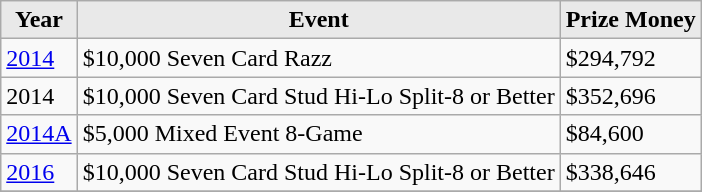<table class="wikitable">
<tr>
<th style="background: #E9E9E9;">Year</th>
<th style="background: #E9E9E9;">Event</th>
<th style="background: #E9E9E9;">Prize Money</th>
</tr>
<tr>
<td><a href='#'>2014</a></td>
<td>$10,000 Seven Card Razz</td>
<td>$294,792</td>
</tr>
<tr>
<td>2014</td>
<td>$10,000 Seven Card Stud Hi-Lo Split-8 or Better</td>
<td>$352,696</td>
</tr>
<tr>
<td><a href='#'>2014A</a></td>
<td>$5,000 Mixed Event 8-Game</td>
<td>$84,600</td>
</tr>
<tr>
<td><a href='#'>2016</a></td>
<td>$10,000 Seven Card Stud Hi-Lo Split-8 or Better</td>
<td>$338,646</td>
</tr>
<tr>
</tr>
</table>
